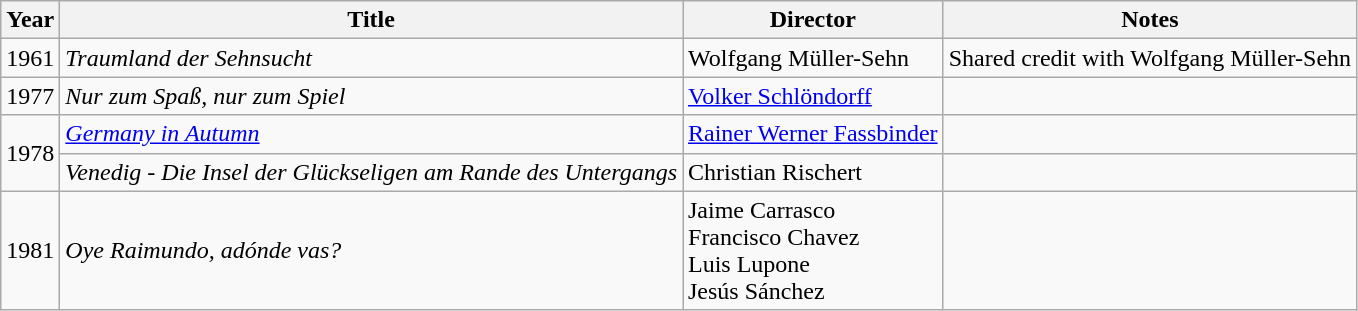<table class="wikitable">
<tr>
<th>Year</th>
<th>Title</th>
<th>Director</th>
<th>Notes</th>
</tr>
<tr>
<td>1961</td>
<td><em>Traumland der Sehnsucht</em></td>
<td>Wolfgang Müller-Sehn</td>
<td>Shared credit with Wolfgang Müller-Sehn</td>
</tr>
<tr>
<td>1977</td>
<td><em>Nur zum Spaß, nur zum Spiel</em></td>
<td><a href='#'>Volker Schlöndorff</a></td>
<td></td>
</tr>
<tr>
<td rowspan=2>1978</td>
<td><em><a href='#'>Germany in Autumn</a></em></td>
<td><a href='#'>Rainer Werner Fassbinder</a></td>
<td></td>
</tr>
<tr>
<td><em>Venedig - Die Insel der Glückseligen am Rande des Untergangs</em></td>
<td>Christian Rischert</td>
<td></td>
</tr>
<tr>
<td>1981</td>
<td><em>Oye Raimundo, adónde vas?</em></td>
<td>Jaime Carrasco<br>Francisco Chavez<br>Luis Lupone<br>Jesús Sánchez</td>
<td></td>
</tr>
</table>
